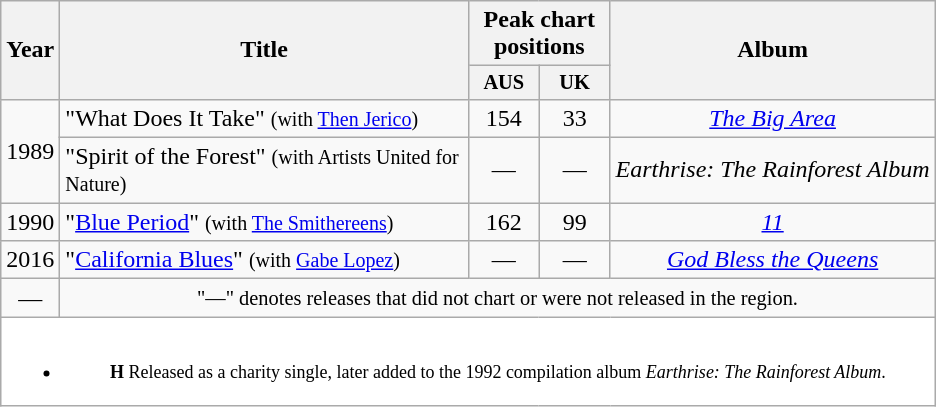<table class="wikitable" style="text-align:center;">
<tr>
<th rowspan=2>Year</th>
<th rowspan=2 width=265>Title</th>
<th colspan=2>Peak chart positions</th>
<th rowspan=2>Album</th>
</tr>
<tr>
<th style="width:3em;font-size:85%">AUS<br></th>
<th style="width:3em;font-size:85%">UK<br></th>
</tr>
<tr>
<td rowspan=2>1989</td>
<td align=left>"What Does It Take" <small>(with <a href='#'>Then Jerico</a>)</small></td>
<td>154</td>
<td>33</td>
<td><em><a href='#'>The Big Area</a></em></td>
</tr>
<tr>
<td align=left>"Spirit of the Forest"  <small>(with Artists United for Nature)</small></td>
<td>—</td>
<td>—</td>
<td><em>Earthrise: The Rainforest Album</em></td>
</tr>
<tr>
<td>1990</td>
<td align=left>"<a href='#'>Blue Period</a>" <small>(with <a href='#'>The Smithereens</a>)</small></td>
<td>162</td>
<td>99</td>
<td><em><a href='#'>11</a></em></td>
</tr>
<tr>
<td>2016</td>
<td align=left>"<a href='#'>California Blues</a>" <small>(with <a href='#'>Gabe Lopez</a>)</small></td>
<td>—</td>
<td>—</td>
<td><em><a href='#'>God Bless the Queens</a></em></td>
</tr>
<tr>
<td>—</td>
<td colspan=5 style="font-size: 85%">"—" denotes releases that did not chart or were not released in the region.</td>
</tr>
<tr>
<td width=100% colspan=14 style="font-size:9pt; background:#FFFFFF"><br><ul><li><strong>H</strong>  Released as a charity single, later added to the 1992 compilation album <em>Earthrise: The Rainforest Album</em>.</li></ul></td>
</tr>
</table>
